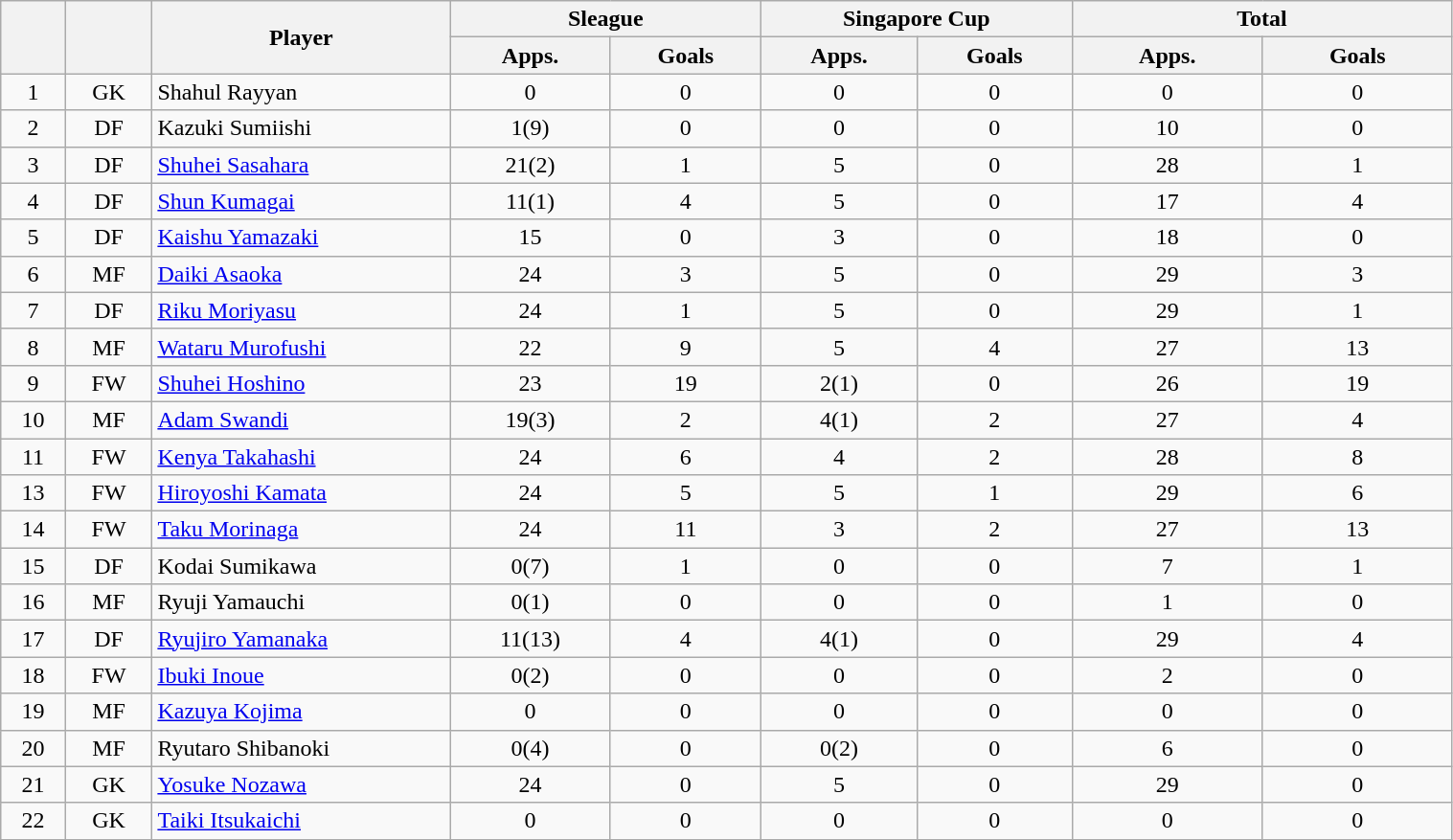<table class="wikitable" style="text-align:center; font-size:100%; width:80%;">
<tr>
<th rowspan=2></th>
<th rowspan=2></th>
<th rowspan=2 width="200">Player</th>
<th colspan=2 width="105">Sleague</th>
<th colspan=2 width="105">Singapore Cup</th>
<th colspan=2 width="130">Total</th>
</tr>
<tr>
<th>Apps.</th>
<th>Goals</th>
<th>Apps.</th>
<th>Goals</th>
<th>Apps.</th>
<th>Goals</th>
</tr>
<tr>
<td>1</td>
<td>GK</td>
<td align="left"> Shahul Rayyan</td>
<td>0</td>
<td>0</td>
<td>0</td>
<td>0</td>
<td>0</td>
<td>0</td>
</tr>
<tr>
<td>2</td>
<td>DF</td>
<td align="left"> Kazuki Sumiishi</td>
<td>1(9)</td>
<td>0</td>
<td>0</td>
<td>0</td>
<td>10</td>
<td>0</td>
</tr>
<tr>
<td>3</td>
<td>DF</td>
<td align="left"> <a href='#'>Shuhei Sasahara</a></td>
<td>21(2)</td>
<td>1</td>
<td>5</td>
<td>0</td>
<td>28</td>
<td>1</td>
</tr>
<tr>
<td>4</td>
<td>DF</td>
<td align="left"> <a href='#'>Shun Kumagai</a></td>
<td>11(1)</td>
<td>4</td>
<td>5</td>
<td>0</td>
<td>17</td>
<td>4</td>
</tr>
<tr>
<td>5</td>
<td>DF</td>
<td align="left"> <a href='#'>Kaishu Yamazaki</a></td>
<td>15</td>
<td>0</td>
<td>3</td>
<td>0</td>
<td>18</td>
<td>0</td>
</tr>
<tr>
<td>6</td>
<td>MF</td>
<td align="left"> <a href='#'>Daiki Asaoka</a></td>
<td>24</td>
<td>3</td>
<td>5</td>
<td>0</td>
<td>29</td>
<td>3</td>
</tr>
<tr>
<td>7</td>
<td>DF</td>
<td align="left"> <a href='#'>Riku Moriyasu</a></td>
<td>24</td>
<td>1</td>
<td>5</td>
<td>0</td>
<td>29</td>
<td>1</td>
</tr>
<tr>
<td>8</td>
<td>MF</td>
<td align="left"> <a href='#'>Wataru Murofushi</a></td>
<td>22</td>
<td>9</td>
<td>5</td>
<td>4</td>
<td>27</td>
<td>13</td>
</tr>
<tr>
<td>9</td>
<td>FW</td>
<td align="left"> <a href='#'>Shuhei Hoshino</a></td>
<td>23</td>
<td>19</td>
<td>2(1)</td>
<td>0</td>
<td>26</td>
<td>19</td>
</tr>
<tr>
<td>10</td>
<td>MF</td>
<td align="left"> <a href='#'>Adam Swandi</a></td>
<td>19(3)</td>
<td>2</td>
<td>4(1)</td>
<td>2</td>
<td>27</td>
<td>4</td>
</tr>
<tr>
<td>11</td>
<td>FW</td>
<td align="left"> <a href='#'>Kenya Takahashi</a></td>
<td>24</td>
<td>6</td>
<td>4</td>
<td>2</td>
<td>28</td>
<td>8</td>
</tr>
<tr>
<td>13</td>
<td>FW</td>
<td align="left"> <a href='#'>Hiroyoshi Kamata</a></td>
<td>24</td>
<td>5</td>
<td>5</td>
<td>1</td>
<td>29</td>
<td>6</td>
</tr>
<tr>
<td>14</td>
<td>FW</td>
<td align="left"> <a href='#'>Taku Morinaga</a></td>
<td>24</td>
<td>11</td>
<td>3</td>
<td>2</td>
<td>27</td>
<td>13</td>
</tr>
<tr>
<td>15</td>
<td>DF</td>
<td align="left"> Kodai Sumikawa</td>
<td>0(7)</td>
<td>1</td>
<td>0</td>
<td>0</td>
<td>7</td>
<td>1</td>
</tr>
<tr>
<td>16</td>
<td>MF</td>
<td align="left"> Ryuji Yamauchi</td>
<td>0(1)</td>
<td>0</td>
<td>0</td>
<td>0</td>
<td>1</td>
<td>0</td>
</tr>
<tr>
<td>17</td>
<td>DF</td>
<td align="left"> <a href='#'>Ryujiro Yamanaka</a></td>
<td>11(13)</td>
<td>4</td>
<td>4(1)</td>
<td>0</td>
<td>29</td>
<td>4</td>
</tr>
<tr>
<td>18</td>
<td>FW</td>
<td align="left"> <a href='#'>Ibuki Inoue</a></td>
<td>0(2)</td>
<td>0</td>
<td>0</td>
<td>0</td>
<td>2</td>
<td>0</td>
</tr>
<tr>
<td>19</td>
<td>MF</td>
<td align="left"> <a href='#'>Kazuya Kojima</a></td>
<td>0</td>
<td>0</td>
<td>0</td>
<td>0</td>
<td>0</td>
<td>0</td>
</tr>
<tr>
<td>20</td>
<td>MF</td>
<td align="left"> Ryutaro Shibanoki</td>
<td>0(4)</td>
<td>0</td>
<td>0(2)</td>
<td>0</td>
<td>6</td>
<td>0</td>
</tr>
<tr>
<td>21</td>
<td>GK</td>
<td align="left"> <a href='#'>Yosuke Nozawa</a></td>
<td>24</td>
<td>0</td>
<td>5</td>
<td>0</td>
<td>29</td>
<td>0</td>
</tr>
<tr>
<td>22</td>
<td>GK</td>
<td align="left"> <a href='#'>Taiki Itsukaichi</a></td>
<td>0</td>
<td>0</td>
<td>0</td>
<td>0</td>
<td>0</td>
<td>0</td>
</tr>
<tr>
</tr>
</table>
